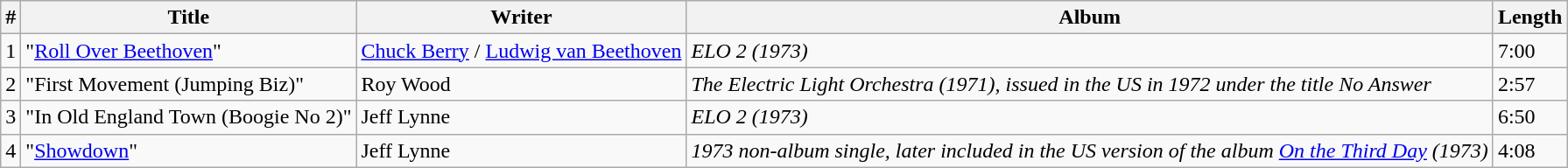<table class="wikitable sortable">
<tr>
<th>#</th>
<th>Title</th>
<th>Writer</th>
<th>Album</th>
<th>Length</th>
</tr>
<tr>
<td>1</td>
<td>"<a href='#'>Roll Over Beethoven</a>"</td>
<td><a href='#'>Chuck Berry</a> / <a href='#'>Ludwig van Beethoven</a></td>
<td><em>ELO 2 (1973)</em></td>
<td>7:00</td>
</tr>
<tr>
<td>2</td>
<td>"First Movement (Jumping Biz)"</td>
<td>Roy Wood</td>
<td><em>The Electric Light Orchestra (1971), issued in the US in 1972 under the title No Answer</em></td>
<td>2:57</td>
</tr>
<tr>
<td>3</td>
<td>"In Old England Town (Boogie No 2)"</td>
<td>Jeff Lynne</td>
<td><em>ELO 2 (1973)</em></td>
<td>6:50</td>
</tr>
<tr>
<td>4</td>
<td>"<a href='#'>Showdown</a>"</td>
<td>Jeff Lynne</td>
<td><em>1973 non-album single, later included in the US version of the album <a href='#'>On the Third Day</a> (1973)</em></td>
<td>4:08</td>
</tr>
</table>
